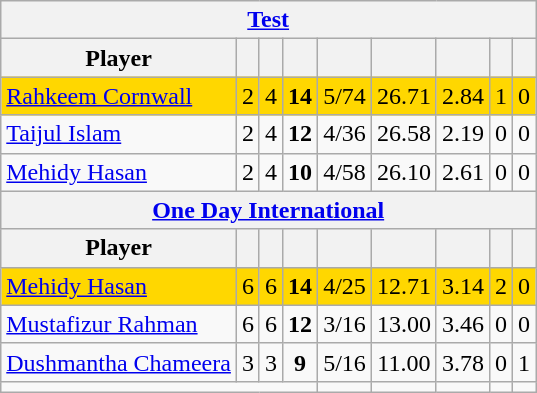<table class="wikitable sortable" style="text-align: center;">
<tr>
<th colspan="9"><a href='#'>Test</a></th>
</tr>
<tr>
<th class="unsortable">Player</th>
<th></th>
<th></th>
<th></th>
<th></th>
<th></th>
<th></th>
<th></th>
<th></th>
</tr>
<tr style="background:gold">
<td style="text-align:left"> <a href='#'>Rahkeem Cornwall</a></td>
<td>2</td>
<td>4</td>
<td><strong>14</strong></td>
<td>5/74</td>
<td>26.71</td>
<td>2.84</td>
<td>1</td>
<td>0</td>
</tr>
<tr>
<td style="text-align:left"> <a href='#'>Taijul Islam</a></td>
<td>2</td>
<td>4</td>
<td><strong>12</strong></td>
<td>4/36</td>
<td>26.58</td>
<td>2.19</td>
<td>0</td>
<td>0</td>
</tr>
<tr>
<td style="text-align:left"> <a href='#'>Mehidy Hasan</a></td>
<td>2</td>
<td>4</td>
<td><strong>10</strong></td>
<td>4/58</td>
<td>26.10</td>
<td>2.61</td>
<td>0</td>
<td>0</td>
</tr>
<tr>
<th colspan="9"><a href='#'>One Day International</a></th>
</tr>
<tr>
<th class="unsortable">Player</th>
<th></th>
<th></th>
<th></th>
<th></th>
<th></th>
<th></th>
<th></th>
<th></th>
</tr>
<tr style="background:gold">
<td style="text-align:left"> <a href='#'>Mehidy Hasan</a></td>
<td>6</td>
<td>6</td>
<td><strong>14</strong></td>
<td>4/25</td>
<td>12.71</td>
<td>3.14</td>
<td>2</td>
<td>0</td>
</tr>
<tr>
<td style="text-align:left"> <a href='#'>Mustafizur Rahman</a></td>
<td>6</td>
<td>6</td>
<td><strong>12</strong></td>
<td>3/16</td>
<td>13.00</td>
<td>3.46</td>
<td>0</td>
<td>0</td>
</tr>
<tr>
<td style="text-align:left"> <a href='#'>Dushmantha Chameera</a></td>
<td>3</td>
<td>3</td>
<td><strong>9</strong></td>
<td>5/16</td>
<td>11.00</td>
<td>3.78</td>
<td>0</td>
<td>1</td>
</tr>
<tr>
<td colspan="4" style="text-align:left"></td>
<td></td>
<td></td>
<td></td>
<td></td>
<td></td>
</tr>
</table>
